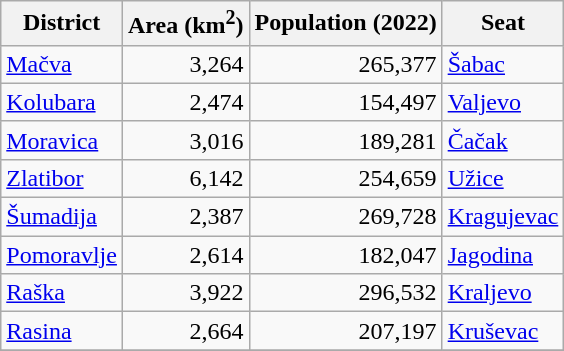<table class="wikitable sortable" style="text-align:right">
<tr>
<th>District</th>
<th>Area (km<sup>2</sup>)</th>
<th>Population (2022)</th>
<th>Seat</th>
</tr>
<tr>
<td style="text-align:left"><a href='#'>Mačva</a></td>
<td>3,264</td>
<td>265,377</td>
<td style="text-align:left"><a href='#'>Šabac</a></td>
</tr>
<tr>
<td style="text-align:left"><a href='#'>Kolubara</a></td>
<td>2,474</td>
<td>154,497</td>
<td style="text-align:left"><a href='#'>Valjevo</a></td>
</tr>
<tr>
<td style="text-align:left"><a href='#'>Moravica</a></td>
<td>3,016</td>
<td>189,281</td>
<td style="text-align:left"><a href='#'>Čačak</a></td>
</tr>
<tr>
<td style="text-align:left"><a href='#'>Zlatibor</a></td>
<td>6,142</td>
<td>254,659</td>
<td style="text-align:left"><a href='#'>Užice</a></td>
</tr>
<tr>
<td style="text-align:left"><a href='#'>Šumadija</a></td>
<td>2,387</td>
<td>269,728</td>
<td style="text-align:left"><a href='#'>Kragujevac</a></td>
</tr>
<tr>
<td style="text-align:left"><a href='#'>Pomoravlje</a></td>
<td>2,614</td>
<td>182,047</td>
<td style="text-align:left"><a href='#'>Jagodina</a></td>
</tr>
<tr>
<td style="text-align:left"><a href='#'>Raška</a></td>
<td>3,922</td>
<td>296,532</td>
<td style="text-align:left"><a href='#'>Kraljevo</a></td>
</tr>
<tr>
<td style="text-align:left"><a href='#'>Rasina</a></td>
<td>2,664</td>
<td>207,197</td>
<td style="text-align:left"><a href='#'>Kruševac</a></td>
</tr>
<tr>
</tr>
</table>
